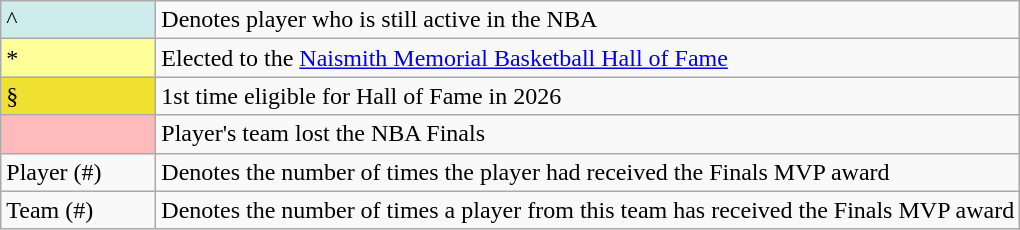<table class="wikitable">
<tr>
<td style="background-color:#CFECEC; border:1px solid #aaaaaa; width:6em">^</td>
<td>Denotes player who is still active in the NBA</td>
</tr>
<tr>
<td style="background-color:#FFFF99; border:1px solid #aaaaaa; width:6em">*</td>
<td>Elected to the <a href='#'>Naismith Memorial Basketball Hall of Fame</a></td>
</tr>
<tr>
<td style="background:#F0E130; width:1em">§</td>
<td>1st time eligible for Hall of Fame in 2026</td>
</tr>
<tr>
<td style="background-color:#FFBBBB; border:1px solid #aaaaaa; width:6em"></td>
<td>Player's team lost the NBA Finals</td>
</tr>
<tr>
<td>Player (#)</td>
<td>Denotes the number of times the player had received the Finals MVP award</td>
</tr>
<tr>
<td>Team (#)</td>
<td>Denotes the number of times a player from this team has received the Finals MVP award</td>
</tr>
</table>
